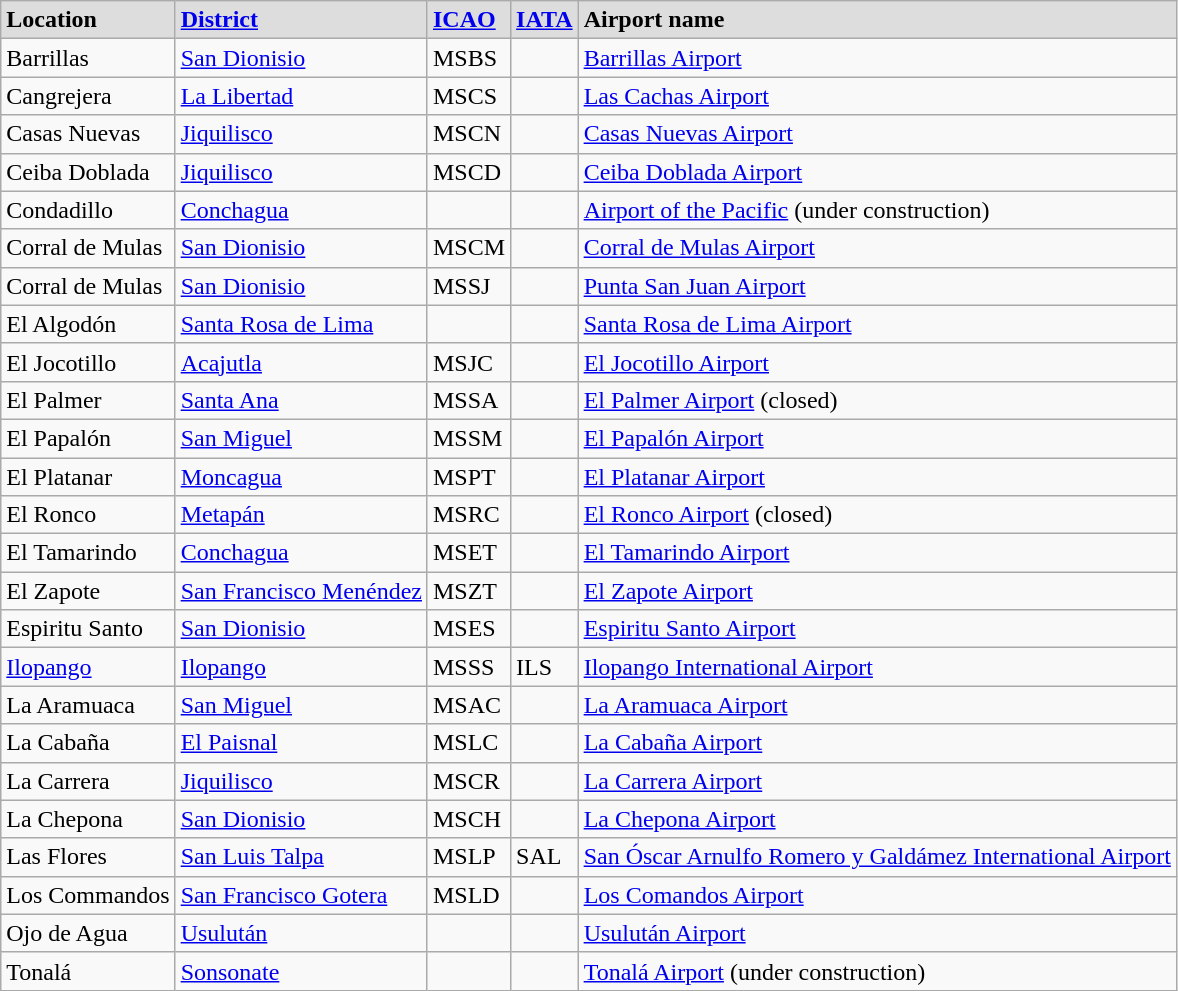<table class="wikitable sortable">
<tr style="font-weight:bold; background:#DDDDDD;">
<td>Location</td>
<td><a href='#'>District</a></td>
<td><a href='#'>ICAO</a></td>
<td><a href='#'>IATA</a></td>
<td>Airport name</td>
</tr>
<tr valign=top>
<td>Barrillas</td>
<td><a href='#'>San Dionisio</a></td>
<td>MSBS</td>
<td> </td>
<td><a href='#'>Barrillas Airport</a></td>
</tr>
<tr valign=top>
<td>Cangrejera</td>
<td><a href='#'>La Libertad</a></td>
<td>MSCS</td>
<td> </td>
<td><a href='#'>Las Cachas Airport</a></td>
</tr>
<tr valign=top>
<td>Casas Nuevas</td>
<td><a href='#'>Jiquilisco</a></td>
<td>MSCN</td>
<td> </td>
<td><a href='#'>Casas Nuevas Airport</a></td>
</tr>
<tr valign=top>
<td>Ceiba Doblada</td>
<td><a href='#'>Jiquilisco</a></td>
<td>MSCD</td>
<td> </td>
<td><a href='#'>Ceiba Doblada Airport</a></td>
</tr>
<tr valign=top>
<td>Condadillo</td>
<td><a href='#'>Conchagua</a></td>
<td> </td>
<td> </td>
<td><a href='#'>Airport of the Pacific</a> (under construction)</td>
</tr>
<tr valign=top>
<td>Corral de Mulas</td>
<td><a href='#'>San Dionisio</a></td>
<td>MSCM</td>
<td> </td>
<td><a href='#'>Corral de Mulas Airport</a></td>
</tr>
<tr valign=top>
<td>Corral de Mulas</td>
<td><a href='#'>San Dionisio</a></td>
<td>MSSJ</td>
<td> </td>
<td><a href='#'>Punta San Juan Airport</a></td>
</tr>
<tr valign=top>
<td>El Algodón</td>
<td><a href='#'>Santa Rosa de Lima</a></td>
<td> </td>
<td> </td>
<td><a href='#'>Santa Rosa de Lima Airport</a></td>
</tr>
<tr valign=top>
<td>El Jocotillo</td>
<td><a href='#'>Acajutla</a></td>
<td>MSJC</td>
<td> </td>
<td><a href='#'>El Jocotillo Airport</a></td>
</tr>
<tr valign=top>
<td>El Palmer</td>
<td><a href='#'>Santa Ana</a></td>
<td>MSSA</td>
<td> </td>
<td><a href='#'>El Palmer Airport</a> (closed)</td>
</tr>
<tr valign=top>
<td>El Papalón</td>
<td><a href='#'>San Miguel</a></td>
<td>MSSM</td>
<td> </td>
<td><a href='#'>El Papalón Airport</a></td>
</tr>
<tr valign=top>
<td>El Platanar</td>
<td><a href='#'>Moncagua</a></td>
<td>MSPT</td>
<td> </td>
<td><a href='#'>El Platanar Airport</a></td>
</tr>
<tr valign=top>
<td>El Ronco</td>
<td><a href='#'>Metapán</a></td>
<td>MSRC</td>
<td> </td>
<td><a href='#'>El Ronco Airport</a> (closed)</td>
</tr>
<tr valign=top>
<td>El Tamarindo</td>
<td><a href='#'>Conchagua</a></td>
<td>MSET</td>
<td> </td>
<td><a href='#'>El Tamarindo Airport</a></td>
</tr>
<tr valign=top>
<td>El Zapote</td>
<td><a href='#'>San Francisco Menéndez</a></td>
<td>MSZT</td>
<td> </td>
<td><a href='#'>El Zapote Airport</a></td>
</tr>
<tr valign=top>
<td>Espiritu Santo</td>
<td><a href='#'>San Dionisio</a></td>
<td>MSES</td>
<td> </td>
<td><a href='#'>Espiritu Santo Airport</a></td>
</tr>
<tr valign=top>
<td><a href='#'>Ilopango</a></td>
<td><a href='#'>Ilopango</a></td>
<td>MSSS</td>
<td>ILS</td>
<td><a href='#'>Ilopango International Airport</a></td>
</tr>
<tr valign=top>
<td>La Aramuaca</td>
<td><a href='#'>San Miguel</a></td>
<td>MSAC</td>
<td> </td>
<td><a href='#'>La Aramuaca Airport</a></td>
</tr>
<tr valign=top>
<td>La Cabaña</td>
<td><a href='#'>El Paisnal</a></td>
<td>MSLC</td>
<td> </td>
<td><a href='#'>La Cabaña Airport</a></td>
</tr>
<tr valign=top>
<td>La Carrera</td>
<td><a href='#'>Jiquilisco</a></td>
<td>MSCR</td>
<td> </td>
<td><a href='#'>La Carrera Airport</a></td>
</tr>
<tr valign=top>
<td>La Chepona</td>
<td><a href='#'>San Dionisio</a></td>
<td>MSCH</td>
<td> </td>
<td><a href='#'>La Chepona Airport</a></td>
</tr>
<tr valign=top>
<td>Las Flores</td>
<td><a href='#'>San Luis Talpa</a></td>
<td>MSLP</td>
<td>SAL</td>
<td><a href='#'>San Óscar Arnulfo Romero y Galdámez International Airport</a></td>
</tr>
<tr valign=top>
<td>Los Commandos</td>
<td><a href='#'>San Francisco Gotera</a></td>
<td>MSLD</td>
<td> </td>
<td><a href='#'>Los Comandos Airport</a></td>
</tr>
<tr valign=top>
<td>Ojo de Agua</td>
<td><a href='#'>Usulután</a></td>
<td> </td>
<td> </td>
<td><a href='#'>Usulután Airport</a></td>
</tr>
<tr valign=top>
<td>Tonalá</td>
<td><a href='#'>Sonsonate</a></td>
<td> </td>
<td> </td>
<td><a href='#'>Tonalá Airport</a> (under construction)</td>
</tr>
</table>
